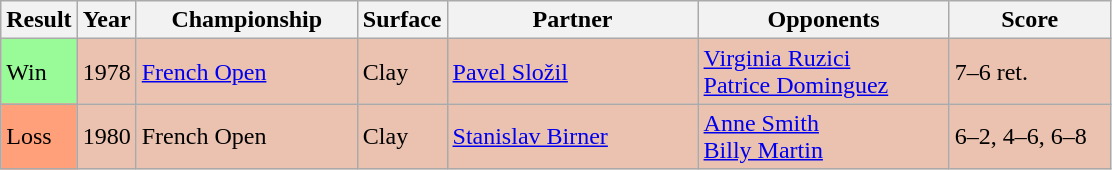<table class="sortable wikitable">
<tr>
<th>Result</th>
<th>Year</th>
<th style="width:140px">Championship</th>
<th style="width:50px">Surface</th>
<th style="width:160px">Partner</th>
<th style="width:160px">Opponents</th>
<th style="width:100px" class="unsortable">Score</th>
</tr>
<tr style="background:#ebc2af;">
<td style="background:#98fb98;">Win</td>
<td>1978</td>
<td><a href='#'>French Open</a></td>
<td>Clay</td>
<td> <a href='#'>Pavel Složil</a></td>
<td> <a href='#'>Virginia Ruzici</a><br> <a href='#'>Patrice Dominguez</a></td>
<td>7–6 ret.</td>
</tr>
<tr style="background:#ebc2af;">
<td style="background:#ffa07a;">Loss</td>
<td>1980</td>
<td>French Open</td>
<td>Clay</td>
<td> <a href='#'>Stanislav Birner</a></td>
<td> <a href='#'>Anne Smith</a><br> <a href='#'>Billy Martin</a></td>
<td>6–2, 4–6, 6–8</td>
</tr>
</table>
